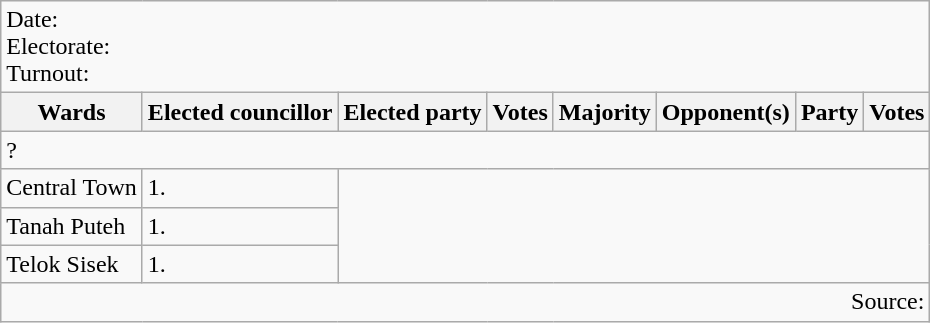<table class=wikitable>
<tr>
<td colspan=8>Date: <br>Electorate: <br>Turnout:</td>
</tr>
<tr>
<th>Wards</th>
<th>Elected councillor</th>
<th>Elected party</th>
<th>Votes</th>
<th>Majority</th>
<th>Opponent(s)</th>
<th>Party</th>
<th>Votes</th>
</tr>
<tr>
<td colspan=8>? </td>
</tr>
<tr>
<td>Central Town</td>
<td>1.</td>
</tr>
<tr>
<td>Tanah Puteh</td>
<td>1.</td>
</tr>
<tr>
<td>Telok Sisek</td>
<td>1.</td>
</tr>
<tr>
<td colspan=8 align=right>Source:</td>
</tr>
</table>
